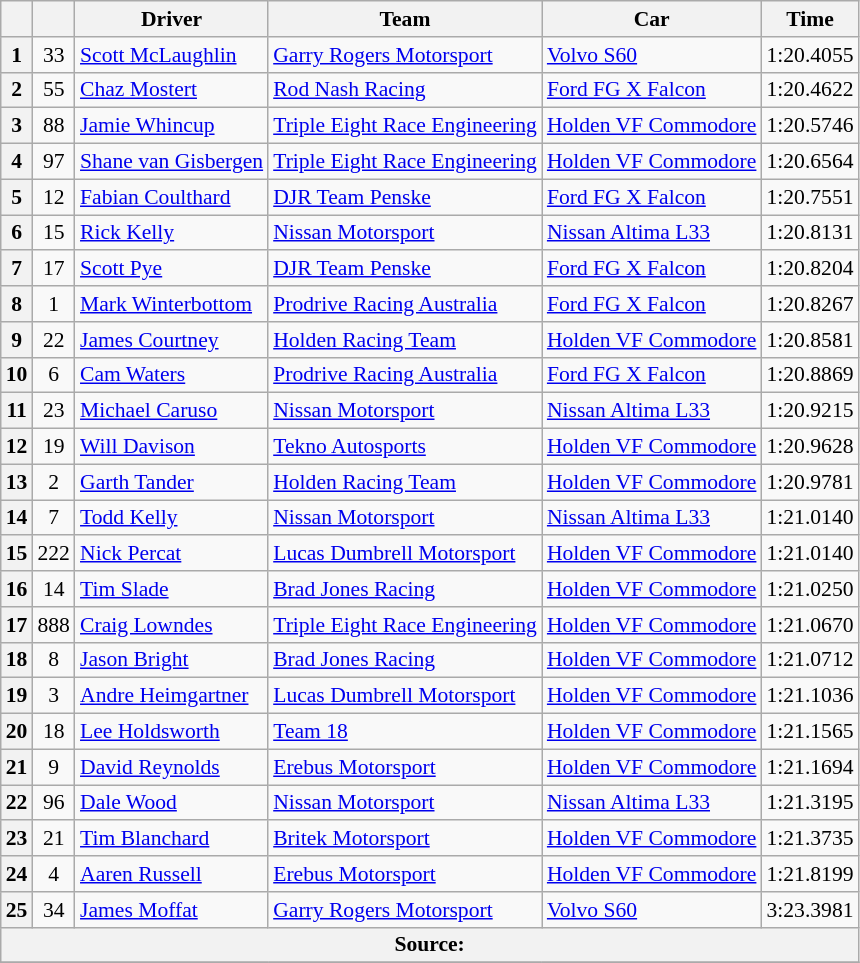<table class="wikitable" style="font-size: 90%">
<tr>
<th></th>
<th></th>
<th>Driver</th>
<th>Team</th>
<th>Car</th>
<th>Time</th>
</tr>
<tr>
<th>1</th>
<td align="center">33</td>
<td> <a href='#'>Scott McLaughlin</a></td>
<td><a href='#'>Garry Rogers Motorsport</a></td>
<td><a href='#'>Volvo S60</a></td>
<td>1:20.4055</td>
</tr>
<tr>
<th>2</th>
<td align="center">55</td>
<td> <a href='#'>Chaz Mostert</a></td>
<td><a href='#'>Rod Nash Racing</a></td>
<td><a href='#'>Ford FG X Falcon</a></td>
<td>1:20.4622</td>
</tr>
<tr>
<th>3</th>
<td align="center">88</td>
<td> <a href='#'>Jamie Whincup</a></td>
<td><a href='#'>Triple Eight Race Engineering</a></td>
<td><a href='#'>Holden VF Commodore</a></td>
<td>1:20.5746</td>
</tr>
<tr>
<th>4</th>
<td align="center">97</td>
<td> <a href='#'>Shane van Gisbergen</a></td>
<td><a href='#'>Triple Eight Race Engineering</a></td>
<td><a href='#'>Holden VF Commodore</a></td>
<td>1:20.6564</td>
</tr>
<tr>
<th>5</th>
<td align="center">12</td>
<td> <a href='#'>Fabian Coulthard</a></td>
<td><a href='#'>DJR Team Penske</a></td>
<td><a href='#'>Ford FG X Falcon</a></td>
<td>1:20.7551</td>
</tr>
<tr>
<th>6</th>
<td align="center">15</td>
<td> <a href='#'>Rick Kelly</a></td>
<td><a href='#'>Nissan Motorsport</a></td>
<td><a href='#'>Nissan Altima L33</a></td>
<td>1:20.8131</td>
</tr>
<tr>
<th>7</th>
<td align="center">17</td>
<td> <a href='#'>Scott Pye</a></td>
<td><a href='#'>DJR Team Penske</a></td>
<td><a href='#'>Ford FG X Falcon</a></td>
<td>1:20.8204</td>
</tr>
<tr>
<th>8</th>
<td align="center">1</td>
<td> <a href='#'>Mark Winterbottom</a></td>
<td><a href='#'>Prodrive Racing Australia</a></td>
<td><a href='#'>Ford FG X Falcon</a></td>
<td>1:20.8267</td>
</tr>
<tr>
<th>9</th>
<td align="center">22</td>
<td> <a href='#'>James Courtney</a></td>
<td><a href='#'>Holden Racing Team</a></td>
<td><a href='#'>Holden VF Commodore</a></td>
<td>1:20.8581</td>
</tr>
<tr>
<th>10</th>
<td align="center">6</td>
<td> <a href='#'>Cam Waters</a></td>
<td><a href='#'>Prodrive Racing Australia</a></td>
<td><a href='#'>Ford FG X Falcon</a></td>
<td>1:20.8869</td>
</tr>
<tr>
<th>11</th>
<td align="center">23</td>
<td> <a href='#'>Michael Caruso</a></td>
<td><a href='#'>Nissan Motorsport</a></td>
<td><a href='#'>Nissan Altima L33</a></td>
<td>1:20.9215</td>
</tr>
<tr>
<th>12</th>
<td align="center">19</td>
<td> <a href='#'>Will Davison</a></td>
<td><a href='#'>Tekno Autosports</a></td>
<td><a href='#'>Holden VF Commodore</a></td>
<td>1:20.9628</td>
</tr>
<tr>
<th>13</th>
<td align="center">2</td>
<td> <a href='#'>Garth Tander</a></td>
<td><a href='#'>Holden Racing Team</a></td>
<td><a href='#'>Holden VF Commodore</a></td>
<td>1:20.9781</td>
</tr>
<tr>
<th>14</th>
<td align="center">7</td>
<td> <a href='#'>Todd Kelly</a></td>
<td><a href='#'>Nissan Motorsport</a></td>
<td><a href='#'>Nissan Altima L33</a></td>
<td>1:21.0140</td>
</tr>
<tr>
<th>15</th>
<td align="center">222</td>
<td> <a href='#'>Nick Percat</a></td>
<td><a href='#'>Lucas Dumbrell Motorsport</a></td>
<td><a href='#'>Holden VF Commodore</a></td>
<td>1:21.0140</td>
</tr>
<tr>
<th>16</th>
<td align="center">14</td>
<td> <a href='#'>Tim Slade</a></td>
<td><a href='#'>Brad Jones Racing</a></td>
<td><a href='#'>Holden VF Commodore</a></td>
<td>1:21.0250</td>
</tr>
<tr>
<th>17</th>
<td align="center">888</td>
<td> <a href='#'>Craig Lowndes</a></td>
<td><a href='#'>Triple Eight Race Engineering</a></td>
<td><a href='#'>Holden VF Commodore</a></td>
<td>1:21.0670</td>
</tr>
<tr>
<th>18</th>
<td align="center">8</td>
<td> <a href='#'>Jason Bright</a></td>
<td><a href='#'>Brad Jones Racing</a></td>
<td><a href='#'>Holden VF Commodore</a></td>
<td>1:21.0712</td>
</tr>
<tr>
<th>19</th>
<td align="center">3</td>
<td> <a href='#'>Andre Heimgartner</a></td>
<td><a href='#'>Lucas Dumbrell Motorsport</a></td>
<td><a href='#'>Holden VF Commodore</a></td>
<td>1:21.1036</td>
</tr>
<tr>
<th>20</th>
<td align="center">18</td>
<td> <a href='#'>Lee Holdsworth</a></td>
<td><a href='#'>Team 18</a></td>
<td><a href='#'>Holden VF Commodore</a></td>
<td>1:21.1565</td>
</tr>
<tr>
<th>21</th>
<td align="center">9</td>
<td> <a href='#'>David Reynolds</a></td>
<td><a href='#'>Erebus Motorsport</a></td>
<td><a href='#'>Holden VF Commodore</a></td>
<td>1:21.1694</td>
</tr>
<tr>
<th>22</th>
<td align="center">96</td>
<td> <a href='#'>Dale Wood</a></td>
<td><a href='#'>Nissan Motorsport</a></td>
<td><a href='#'>Nissan Altima L33</a></td>
<td>1:21.3195</td>
</tr>
<tr>
<th>23</th>
<td align="center">21</td>
<td> <a href='#'>Tim Blanchard</a></td>
<td><a href='#'>Britek Motorsport</a></td>
<td><a href='#'>Holden VF Commodore</a></td>
<td>1:21.3735</td>
</tr>
<tr>
<th>24</th>
<td align="center">4</td>
<td> <a href='#'>Aaren Russell</a></td>
<td><a href='#'>Erebus Motorsport</a></td>
<td><a href='#'>Holden VF Commodore</a></td>
<td>1:21.8199</td>
</tr>
<tr>
<th>25</th>
<td align="center">34</td>
<td> <a href='#'>James Moffat</a></td>
<td><a href='#'>Garry Rogers Motorsport</a></td>
<td><a href='#'>Volvo S60</a></td>
<td>3:23.3981</td>
</tr>
<tr>
<th colspan="6">Source:</th>
</tr>
<tr>
</tr>
</table>
